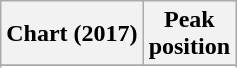<table class="wikitable sortable plainrowheaders" style="text-align:center">
<tr>
<th scope="col">Chart (2017)</th>
<th scope="col">Peak<br>position</th>
</tr>
<tr>
</tr>
<tr>
</tr>
<tr>
</tr>
<tr>
</tr>
<tr>
</tr>
<tr>
</tr>
<tr>
</tr>
<tr>
</tr>
<tr>
</tr>
<tr>
</tr>
<tr>
</tr>
<tr>
</tr>
<tr>
</tr>
</table>
